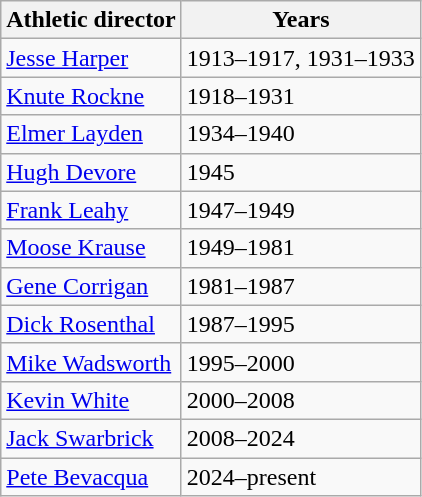<table class="wikitable">
<tr>
<th>Athletic director</th>
<th>Years</th>
</tr>
<tr>
<td><a href='#'>Jesse Harper</a></td>
<td>1913–1917, 1931–1933</td>
</tr>
<tr>
<td><a href='#'>Knute Rockne</a></td>
<td>1918–1931</td>
</tr>
<tr>
<td><a href='#'>Elmer Layden</a></td>
<td>1934–1940</td>
</tr>
<tr>
<td><a href='#'>Hugh Devore</a></td>
<td>1945</td>
</tr>
<tr>
<td><a href='#'>Frank Leahy</a></td>
<td>1947–1949</td>
</tr>
<tr>
<td><a href='#'>Moose Krause</a></td>
<td>1949–1981</td>
</tr>
<tr>
<td><a href='#'>Gene Corrigan</a></td>
<td>1981–1987</td>
</tr>
<tr>
<td><a href='#'>Dick Rosenthal</a></td>
<td>1987–1995</td>
</tr>
<tr>
<td><a href='#'>Mike Wadsworth</a></td>
<td>1995–2000</td>
</tr>
<tr>
<td><a href='#'>Kevin White</a></td>
<td>2000–2008</td>
</tr>
<tr>
<td><a href='#'>Jack Swarbrick</a></td>
<td>2008–2024</td>
</tr>
<tr>
<td><a href='#'>Pete Bevacqua</a></td>
<td>2024–present</td>
</tr>
</table>
